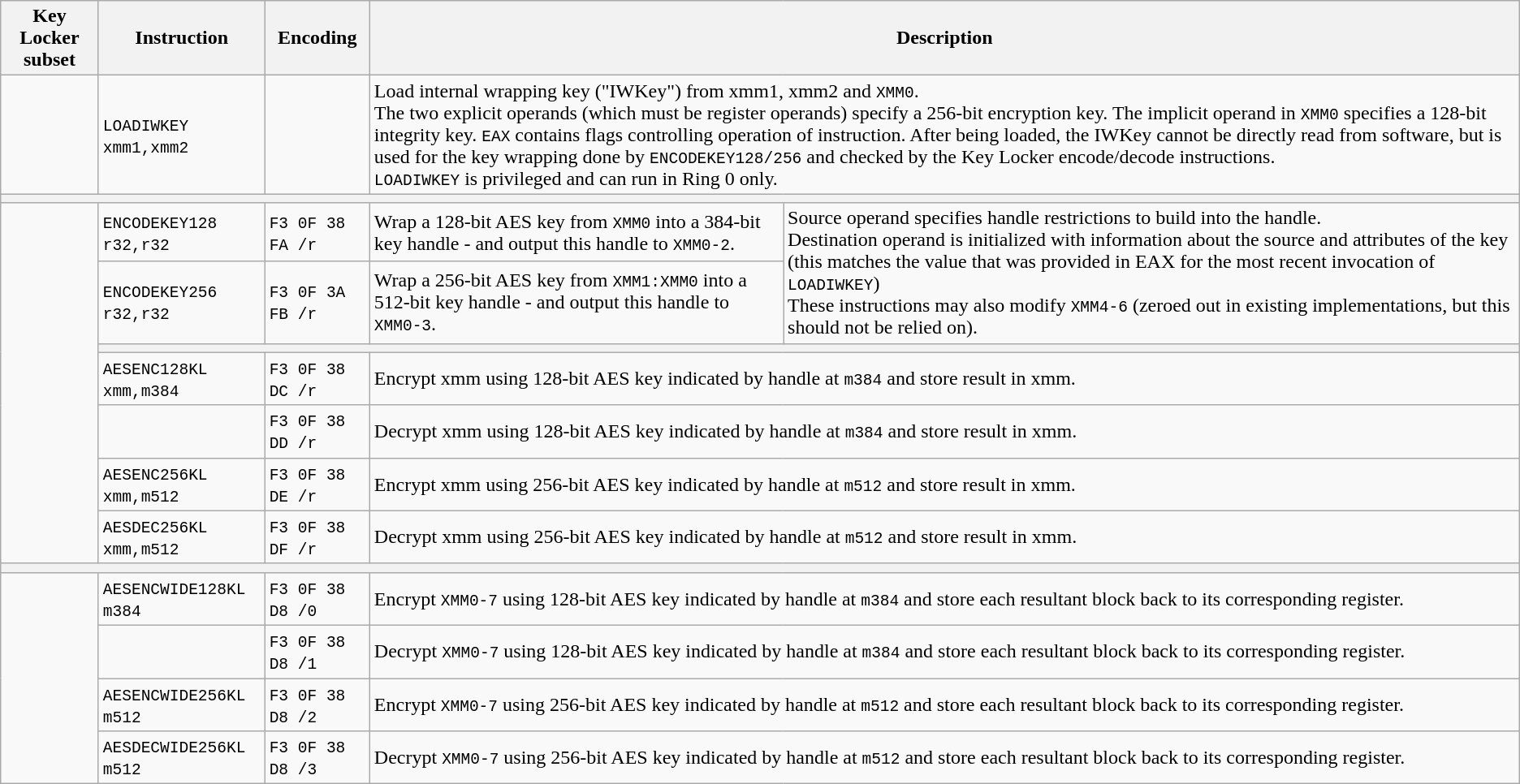<table class="wikitable sortable">
<tr>
<th>Key Locker subset</th>
<th>Instruction</th>
<th>Encoding</th>
<th colspan=2>Description</th>
</tr>
<tr>
<td></td>
<td><code>LOADIWKEY xmm1,xmm2</code></td>
<td></td>
<td colspan=2>Load internal wrapping key ("IWKey") from xmm1, xmm2 and <code>XMM0</code>.<br>The two explicit operands (which must be register operands) specify a 256-bit encryption key. The implicit operand in <code>XMM0</code> specifies a 128-bit integrity key. <code>EAX</code> contains flags controlling operation of instruction.
After being loaded, the IWKey cannot be directly read from software, but is used for the key wrapping done by <code>ENCODEKEY128/256</code> and checked by the Key Locker encode/decode instructions.<br><code>LOADIWKEY</code> is privileged and can run in Ring 0 only.</td>
</tr>
<tr>
<th colspan=5></th>
</tr>
<tr>
<td rowspan=7></td>
<td><code>ENCODEKEY128 r32,r32</code></td>
<td><code>F3 0F 38 FA /r</code></td>
<td>Wrap a 128-bit AES key from <code>XMM0</code> into a 384-bit key handle - and output this handle to <code>XMM0-2</code>.</td>
<td rowspan=2>Source operand specifies handle restrictions to build into the handle.<br>Destination operand is initialized with information about the source and attributes of the key (this matches the value that was provided in EAX for the most recent invocation of <code>LOADIWKEY</code>)<br>These instructions may also modify <code>XMM4-6</code> (zeroed out in existing implementations, but this should not be relied on).</td>
</tr>
<tr>
<td><code>ENCODEKEY256 r32,r32</code></td>
<td><code>F3 0F 3A FB /r</code></td>
<td>Wrap a 256-bit AES key from <code>XMM1:XMM0</code> into a 512-bit key handle - and output this handle to <code>XMM0-3</code>.</td>
</tr>
<tr>
<th colspan=4></th>
</tr>
<tr>
<td><code>AESENC128KL xmm,m384</code></td>
<td><code>F3 0F 38 DC /r</code></td>
<td colspan=2>Encrypt xmm using 128-bit AES key indicated by handle at <code>m384</code> and store result in xmm.</td>
</tr>
<tr>
<td></td>
<td><code>F3 0F 38 DD /r</code></td>
<td colspan=2>Decrypt xmm using 128-bit AES key indicated by handle at <code>m384</code> and store result in xmm.</td>
</tr>
<tr>
<td><code>AESENC256KL xmm,m512</code></td>
<td><code>F3 0F 38 DE /r</code></td>
<td colspan=2>Encrypt xmm using 256-bit AES key indicated by handle at <code>m512</code> and store result in xmm.</td>
</tr>
<tr>
<td><code>AESDEC256KL xmm,m512</code></td>
<td><code>F3 0F 38 DF /r</code></td>
<td colspan=2>Decrypt xmm using 256-bit AES key indicated by handle at <code>m512</code> and store result in xmm.</td>
</tr>
<tr>
<th colspan=5></th>
</tr>
<tr>
<td rowspan=4></td>
<td><code>AESENCWIDE128KL m384</code></td>
<td><code>F3 0F 38 D8 /0</code></td>
<td colspan=2>Encrypt <code>XMM0-7</code> using 128-bit AES key indicated by handle at <code>m384</code> and store each resultant block back to its corresponding register.</td>
</tr>
<tr>
<td></td>
<td><code>F3 0F 38 D8 /1</code></td>
<td colspan=2>Decrypt <code>XMM0-7</code> using 128-bit AES key indicated by handle at <code>m384</code> and store each resultant block back to its corresponding register.</td>
</tr>
<tr>
<td><code>AESENCWIDE256KL m512</code></td>
<td><code>F3 0F 38 D8 /2</code></td>
<td colspan=2>Encrypt <code>XMM0-7</code> using 256-bit AES key indicated by handle at <code>m512</code> and store each resultant block back to its corresponding register.</td>
</tr>
<tr>
<td><code>AESDECWIDE256KL m512</code></td>
<td><code>F3 0F 38 D8 /3</code></td>
<td colspan=2>Decrypt <code>XMM0-7</code> using 256-bit AES key indicated by handle at <code>m512</code> and store each resultant block back to its corresponding register.</td>
</tr>
</table>
